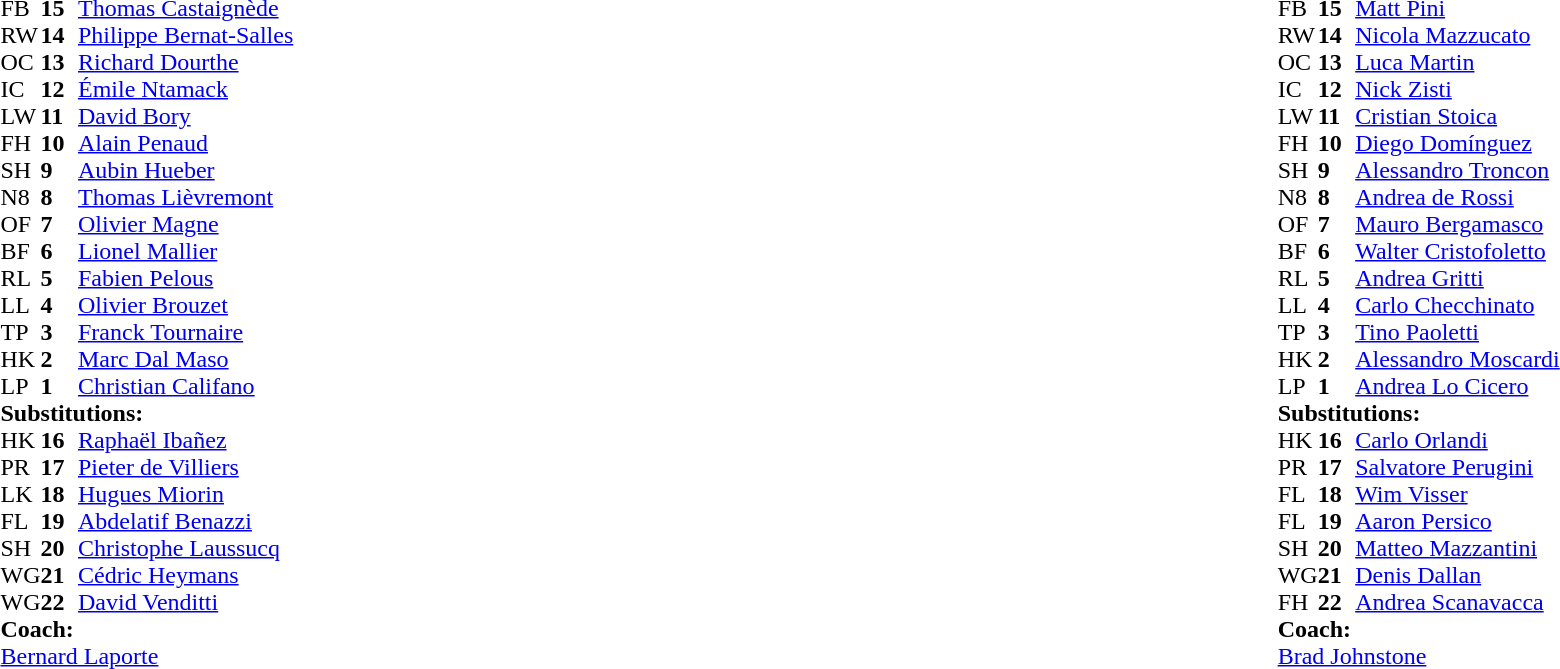<table width="100%">
<tr>
<td style="vertical-align:top" width="50%"><br><table cellspacing="0" cellpadding="0">
<tr>
<th width="25"></th>
<th width="25"></th>
</tr>
<tr>
<td>FB</td>
<td><strong>15</strong></td>
<td><a href='#'>Thomas Castaignède</a></td>
</tr>
<tr>
<td>RW</td>
<td><strong>14</strong></td>
<td><a href='#'>Philippe Bernat-Salles</a></td>
<td></td>
<td></td>
</tr>
<tr>
<td>OC</td>
<td><strong>13</strong></td>
<td><a href='#'>Richard Dourthe</a></td>
</tr>
<tr>
<td>IC</td>
<td><strong>12</strong></td>
<td><a href='#'>Émile Ntamack</a></td>
</tr>
<tr>
<td>LW</td>
<td><strong>11</strong></td>
<td><a href='#'>David Bory</a></td>
<td></td>
<td></td>
</tr>
<tr>
<td>FH</td>
<td><strong>10</strong></td>
<td><a href='#'>Alain Penaud</a></td>
</tr>
<tr>
<td>SH</td>
<td><strong>9</strong></td>
<td><a href='#'>Aubin Hueber</a></td>
</tr>
<tr>
<td>N8</td>
<td><strong>8</strong></td>
<td><a href='#'>Thomas Lièvremont</a></td>
<td></td>
<td></td>
</tr>
<tr>
<td>OF</td>
<td><strong>7</strong></td>
<td><a href='#'>Olivier Magne</a></td>
</tr>
<tr>
<td>BF</td>
<td><strong>6</strong></td>
<td><a href='#'>Lionel Mallier</a></td>
</tr>
<tr>
<td>RL</td>
<td><strong>5</strong></td>
<td><a href='#'>Fabien Pelous</a></td>
</tr>
<tr>
<td>LL</td>
<td><strong>4</strong></td>
<td><a href='#'>Olivier Brouzet</a></td>
<td></td>
<td></td>
</tr>
<tr>
<td>TP</td>
<td><strong>3</strong></td>
<td><a href='#'>Franck Tournaire</a></td>
<td></td>
<td></td>
</tr>
<tr>
<td>HK</td>
<td><strong>2</strong></td>
<td><a href='#'>Marc Dal Maso</a></td>
<td></td>
<td></td>
</tr>
<tr>
<td>LP</td>
<td><strong>1</strong></td>
<td><a href='#'>Christian Califano</a></td>
</tr>
<tr>
<td colspan="3"><strong>Substitutions:</strong></td>
</tr>
<tr>
<td>HK</td>
<td><strong>16</strong></td>
<td><a href='#'>Raphaël Ibañez</a></td>
<td></td>
<td></td>
</tr>
<tr>
<td>PR</td>
<td><strong>17</strong></td>
<td><a href='#'>Pieter de Villiers</a></td>
<td></td>
<td></td>
</tr>
<tr>
<td>LK</td>
<td><strong>18</strong></td>
<td><a href='#'>Hugues Miorin</a></td>
<td></td>
<td></td>
</tr>
<tr>
<td>FL</td>
<td><strong>19</strong></td>
<td><a href='#'>Abdelatif Benazzi</a></td>
<td></td>
<td></td>
</tr>
<tr>
<td>SH</td>
<td><strong>20</strong></td>
<td><a href='#'>Christophe Laussucq</a></td>
</tr>
<tr>
<td>WG</td>
<td><strong>21</strong></td>
<td><a href='#'>Cédric Heymans</a></td>
<td></td>
<td></td>
</tr>
<tr>
<td>WG</td>
<td><strong>22</strong></td>
<td><a href='#'>David Venditti</a></td>
<td></td>
<td></td>
</tr>
<tr>
<td colspan="3"><strong>Coach:</strong></td>
</tr>
<tr>
<td colspan="3"><a href='#'>Bernard Laporte</a></td>
</tr>
</table>
</td>
<td style="vertical-align:top"></td>
<td style="vertical-align:top" width="50%"><br><table cellspacing="0" cellpadding="0" align="center">
<tr>
<th width="25"></th>
<th width="25"></th>
</tr>
<tr>
<td>FB</td>
<td><strong>15</strong></td>
<td><a href='#'>Matt Pini</a></td>
</tr>
<tr>
<td>RW</td>
<td><strong>14</strong></td>
<td><a href='#'>Nicola Mazzucato</a></td>
</tr>
<tr>
<td>OC</td>
<td><strong>13</strong></td>
<td><a href='#'>Luca Martin</a></td>
</tr>
<tr>
<td>IC</td>
<td><strong>12</strong></td>
<td><a href='#'>Nick Zisti</a></td>
<td></td>
<td></td>
</tr>
<tr>
<td>LW</td>
<td><strong>11</strong></td>
<td><a href='#'>Cristian Stoica</a></td>
</tr>
<tr>
<td>FH</td>
<td><strong>10</strong></td>
<td><a href='#'>Diego Domínguez</a></td>
</tr>
<tr>
<td>SH</td>
<td><strong>9</strong></td>
<td><a href='#'>Alessandro Troncon</a></td>
</tr>
<tr>
<td>N8</td>
<td><strong>8</strong></td>
<td><a href='#'>Andrea de Rossi</a></td>
<td></td>
<td></td>
</tr>
<tr>
<td>OF</td>
<td><strong>7</strong></td>
<td><a href='#'>Mauro Bergamasco</a></td>
<td></td>
<td></td>
</tr>
<tr>
<td>BF</td>
<td><strong>6</strong></td>
<td><a href='#'>Walter Cristofoletto</a></td>
<td></td>
</tr>
<tr>
<td>RL</td>
<td><strong>5</strong></td>
<td><a href='#'>Andrea Gritti</a></td>
</tr>
<tr>
<td>LL</td>
<td><strong>4</strong></td>
<td><a href='#'>Carlo Checchinato</a></td>
</tr>
<tr>
<td>TP</td>
<td><strong>3</strong></td>
<td><a href='#'>Tino Paoletti</a></td>
<td></td>
<td></td>
</tr>
<tr>
<td>HK</td>
<td><strong>2</strong></td>
<td><a href='#'>Alessandro Moscardi</a></td>
<td></td>
<td></td>
</tr>
<tr>
<td>LP</td>
<td><strong>1</strong></td>
<td><a href='#'>Andrea Lo Cicero</a></td>
</tr>
<tr>
<td colspan="3"><strong>Substitutions:</strong></td>
</tr>
<tr>
<td>HK</td>
<td><strong>16</strong></td>
<td><a href='#'>Carlo Orlandi</a></td>
<td></td>
<td></td>
</tr>
<tr>
<td>PR</td>
<td><strong>17</strong></td>
<td><a href='#'>Salvatore Perugini</a></td>
<td></td>
<td></td>
</tr>
<tr>
<td>FL</td>
<td><strong>18</strong></td>
<td><a href='#'>Wim Visser</a></td>
<td></td>
<td></td>
</tr>
<tr>
<td>FL</td>
<td><strong>19</strong></td>
<td><a href='#'>Aaron Persico</a></td>
<td></td>
<td></td>
</tr>
<tr>
<td>SH</td>
<td><strong>20</strong></td>
<td><a href='#'>Matteo Mazzantini</a></td>
</tr>
<tr>
<td>WG</td>
<td><strong>21</strong></td>
<td><a href='#'>Denis Dallan</a></td>
<td></td>
<td></td>
</tr>
<tr>
<td>FH</td>
<td><strong>22</strong></td>
<td><a href='#'>Andrea Scanavacca</a></td>
</tr>
<tr>
<td colspan="3"><strong>Coach:</strong></td>
</tr>
<tr>
<td colspan="3"><a href='#'>Brad Johnstone</a></td>
</tr>
</table>
</td>
</tr>
</table>
